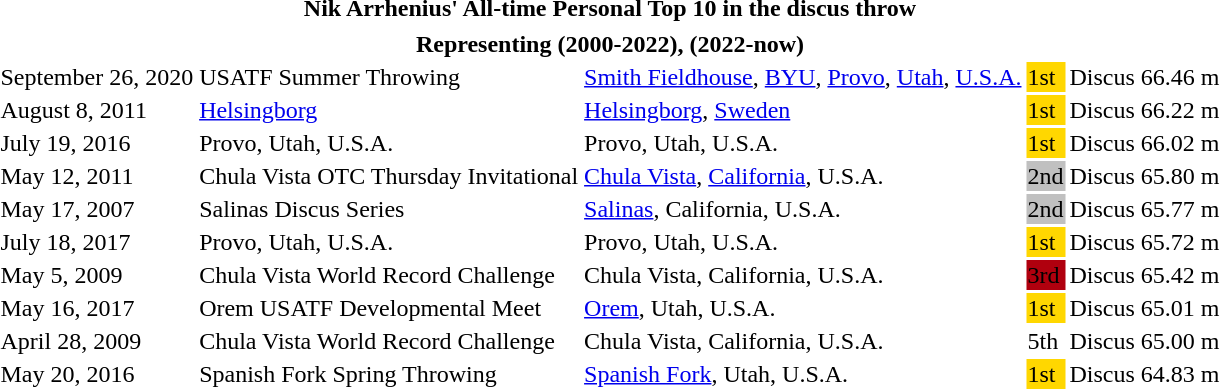<table>
<tr>
<th colspan="6">Nik Arrhenius' All-time Personal Top 10 in the discus throw</th>
</tr>
<tr>
</tr>
<tr>
<th colspan="6">Representing  (2000-2022),  (2022-now)</th>
</tr>
<tr>
<td>September 26, 2020</td>
<td>USATF Summer Throwing</td>
<td><a href='#'>Smith Fieldhouse</a>, <a href='#'>BYU</a>, <a href='#'>Provo</a>, <a href='#'>Utah</a>, <a href='#'>U.S.A.</a></td>
<td bgcolor=gold>1st</td>
<td>Discus</td>
<td>66.46 m</td>
</tr>
<tr>
<td>August 8, 2011</td>
<td><a href='#'>Helsingborg</a></td>
<td><a href='#'>Helsingborg</a>, <a href='#'>Sweden</a></td>
<td bgcolor=gold>1st</td>
<td>Discus</td>
<td>66.22 m</td>
</tr>
<tr>
<td>July 19, 2016</td>
<td>Provo, Utah, U.S.A.</td>
<td>Provo, Utah, U.S.A.</td>
<td bgcolor=gold>1st</td>
<td>Discus</td>
<td>66.02 m</td>
</tr>
<tr>
<td>May 12, 2011</td>
<td>Chula Vista OTC Thursday Invitational</td>
<td><a href='#'>Chula Vista</a>, <a href='#'>California</a>, U.S.A.</td>
<td bgcolor=silver>2nd</td>
<td>Discus</td>
<td>65.80 m</td>
</tr>
<tr>
<td>May 17, 2007</td>
<td>Salinas Discus Series</td>
<td><a href='#'>Salinas</a>, California, U.S.A.</td>
<td bgcolor=silver>2nd</td>
<td>Discus</td>
<td>65.77 m</td>
</tr>
<tr>
<td>July 18, 2017</td>
<td>Provo, Utah, U.S.A.</td>
<td>Provo, Utah, U.S.A.</td>
<td bgcolor=gold>1st</td>
<td>Discus</td>
<td>65.72 m</td>
</tr>
<tr>
<td>May 5, 2009</td>
<td>Chula Vista World Record Challenge</td>
<td>Chula Vista, California, U.S.A.</td>
<td bgcolor=bronze>3rd</td>
<td>Discus</td>
<td>65.42 m</td>
</tr>
<tr>
<td>May 16, 2017</td>
<td>Orem USATF Developmental Meet</td>
<td><a href='#'>Orem</a>, Utah, U.S.A.</td>
<td bgcolor=gold>1st</td>
<td>Discus</td>
<td>65.01 m</td>
</tr>
<tr>
<td>April 28, 2009</td>
<td>Chula Vista World Record Challenge</td>
<td>Chula Vista, California, U.S.A.</td>
<td>5th</td>
<td>Discus</td>
<td>65.00 m</td>
</tr>
<tr>
<td>May 20, 2016</td>
<td>Spanish Fork Spring Throwing</td>
<td><a href='#'>Spanish Fork</a>, Utah, U.S.A.</td>
<td bgcolor=gold>1st</td>
<td>Discus</td>
<td>64.83 m</td>
</tr>
</table>
